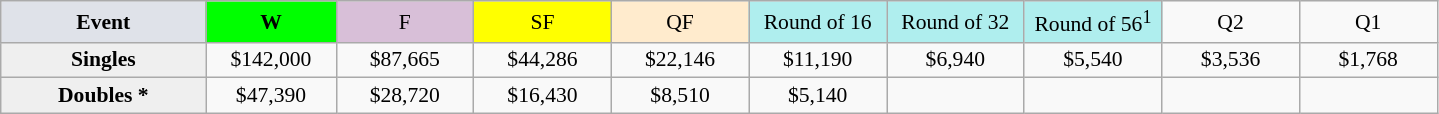<table class=wikitable style=font-size:90%;text-align:center>
<tr>
<td style="width:130px; background:#dfe2e9;"><strong>Event</strong></td>
<td style="width:80px; background:lime;"><strong>W</strong></td>
<td style="width:85px; background:thistle;">F</td>
<td style="width:85px; background:#ff0;">SF</td>
<td style="width:85px; background:#ffebcd;">QF</td>
<td style="width:85px; background:#afeeee;">Round of 16</td>
<td style="width:85px; background:#afeeee;">Round of 32</td>
<td style="width:85px; background:#afeeee;">Round of 56<sup>1</sup></td>
<td width=85>Q2</td>
<td width=85>Q1</td>
</tr>
<tr>
<td style="background:#efefef;"><strong>Singles</strong></td>
<td>$142,000</td>
<td>$87,665</td>
<td>$44,286</td>
<td>$22,146</td>
<td>$11,190</td>
<td>$6,940</td>
<td>$5,540</td>
<td>$3,536</td>
<td>$1,768</td>
</tr>
<tr>
<td style="background:#efefef;"><strong>Doubles *</strong></td>
<td>$47,390</td>
<td>$28,720</td>
<td>$16,430</td>
<td>$8,510</td>
<td>$5,140</td>
<td></td>
<td></td>
<td></td>
<td></td>
</tr>
</table>
